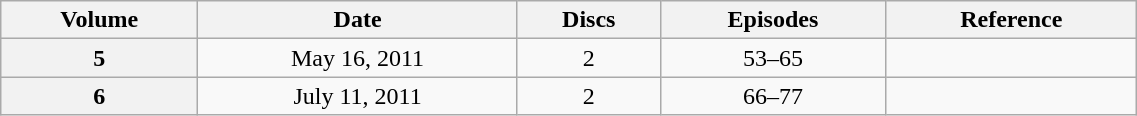<table class="wikitable" style="text-align: center; width: 60%;">
<tr>
<th scope="col" 175px;>Volume</th>
<th scope="col" 125px;>Date</th>
<th scope="col">Discs</th>
<th scope="col">Episodes</th>
<th scope="col">Reference</th>
</tr>
<tr>
<th scope="row">5</th>
<td>May 16, 2011</td>
<td>2</td>
<td>53–65</td>
<td></td>
</tr>
<tr>
<th scope="row">6</th>
<td>July 11, 2011</td>
<td>2</td>
<td>66–77</td>
<td></td>
</tr>
</table>
